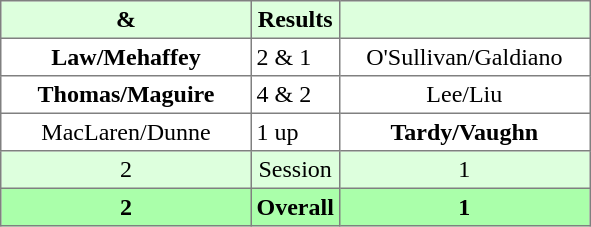<table border="1" cellpadding="3" style="border-collapse:collapse; text-align:center;">
<tr style="background:#ddffdd;">
<th width=160> & </th>
<th>Results</th>
<th width=160></th>
</tr>
<tr>
<td><strong>Law/Mehaffey</strong></td>
<td align=left> 2 & 1</td>
<td>O'Sullivan/Galdiano</td>
</tr>
<tr>
<td><strong>Thomas/Maguire</strong></td>
<td align=left> 4 & 2</td>
<td>Lee/Liu</td>
</tr>
<tr>
<td>MacLaren/Dunne</td>
<td align=left> 1 up</td>
<td><strong>Tardy/Vaughn</strong></td>
</tr>
<tr style="background:#ddffdd;">
<td>2</td>
<td>Session</td>
<td>1</td>
</tr>
<tr style="background:#aaffaa;">
<th>2</th>
<th>Overall</th>
<th>1</th>
</tr>
</table>
